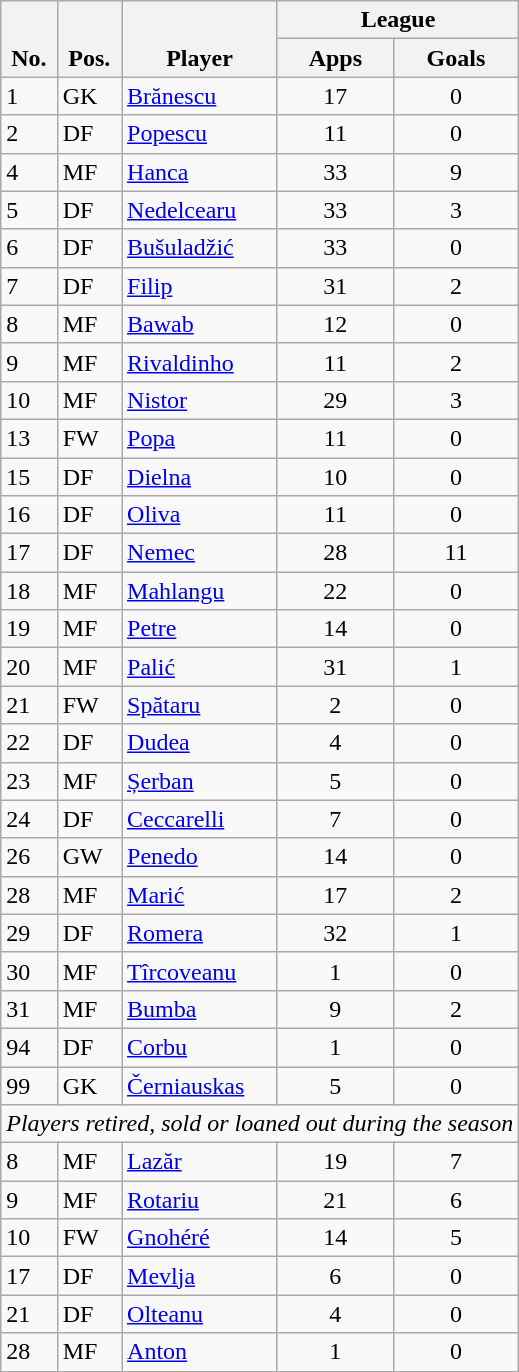<table class="wikitable sortable" style="text-align:center">
<tr>
<th rowspan="2" valign="bottom">No.</th>
<th rowspan="2" valign="bottom">Pos.</th>
<th rowspan="2" valign="bottom">Player</th>
<th colspan="3" width="125">League</th>
</tr>
<tr>
<th>Apps</th>
<th>Goals</th>
</tr>
<tr>
<td align="left">1</td>
<td align="left">GK</td>
<td align="left"> <a href='#'>Brănescu</a></td>
<td>17</td>
<td>0</td>
</tr>
<tr>
<td align="left">2</td>
<td align="left">DF</td>
<td align="left"> <a href='#'>Popescu</a></td>
<td>11</td>
<td>0</td>
</tr>
<tr>
<td align="left">4</td>
<td align="left">MF</td>
<td align="left"> <a href='#'>Hanca</a></td>
<td>33</td>
<td>9</td>
</tr>
<tr>
<td align="left">5</td>
<td align="left">DF</td>
<td align="left"> <a href='#'>Nedelcearu</a></td>
<td>33</td>
<td>3</td>
</tr>
<tr>
<td align="left">6</td>
<td align="left">DF</td>
<td align="left"> <a href='#'>Bušuladžić</a></td>
<td>33</td>
<td>0</td>
</tr>
<tr>
<td align="left">7</td>
<td align="left">DF</td>
<td align="left"> <a href='#'>Filip</a></td>
<td>31</td>
<td>2</td>
</tr>
<tr>
<td align="left">8</td>
<td align="left">MF</td>
<td align="left"> <a href='#'>Bawab</a></td>
<td>12</td>
<td>0</td>
</tr>
<tr>
<td align="left">9</td>
<td align="left">MF</td>
<td align="left"> <a href='#'>Rivaldinho</a></td>
<td>11</td>
<td>2</td>
</tr>
<tr>
<td align="left">10</td>
<td align="left">MF</td>
<td align="left"> <a href='#'>Nistor</a></td>
<td>29</td>
<td>3</td>
</tr>
<tr>
<td align="left">13</td>
<td align="left">FW</td>
<td align="left"> <a href='#'>Popa</a></td>
<td>11</td>
<td>0</td>
</tr>
<tr>
<td align="left">15</td>
<td align="left">DF</td>
<td align="left"> <a href='#'>Dielna</a></td>
<td>10</td>
<td>0</td>
</tr>
<tr>
<td align="left">16</td>
<td align="left">DF</td>
<td align="left"> <a href='#'>Oliva</a></td>
<td>11</td>
<td>0</td>
</tr>
<tr>
<td align="left">17</td>
<td align="left">DF</td>
<td align="left"> <a href='#'>Nemec</a></td>
<td>28</td>
<td>11</td>
</tr>
<tr>
<td align="left">18</td>
<td align="left">MF</td>
<td align="left"> <a href='#'>Mahlangu</a></td>
<td>22</td>
<td>0</td>
</tr>
<tr>
<td align="left">19</td>
<td align="left">MF</td>
<td align="left"> <a href='#'>Petre</a></td>
<td>14</td>
<td>0</td>
</tr>
<tr>
<td align="left">20</td>
<td align="left">MF</td>
<td align="left"> <a href='#'>Palić</a></td>
<td>31</td>
<td>1</td>
</tr>
<tr>
<td align="left">21</td>
<td align="left">FW</td>
<td align="left"> <a href='#'>Spătaru</a></td>
<td>2</td>
<td>0</td>
</tr>
<tr>
<td align="left">22</td>
<td align="left">DF</td>
<td align="left"> <a href='#'>Dudea</a></td>
<td>4</td>
<td>0</td>
</tr>
<tr>
<td align="left">23</td>
<td align="left">MF</td>
<td align="left"> <a href='#'>Șerban</a></td>
<td>5</td>
<td>0</td>
</tr>
<tr>
<td align="left">24</td>
<td align="left">DF</td>
<td align="left"> <a href='#'>Ceccarelli</a></td>
<td>7</td>
<td>0</td>
</tr>
<tr>
<td align="left">26</td>
<td align="left">GW</td>
<td align="left"> <a href='#'>Penedo</a></td>
<td>14</td>
<td>0</td>
</tr>
<tr>
<td align="left">28</td>
<td align="left">MF</td>
<td align="left"> <a href='#'>Marić</a></td>
<td>17</td>
<td>2</td>
</tr>
<tr>
<td align="left">29</td>
<td align="left">DF</td>
<td align="left"> <a href='#'>Romera</a></td>
<td>32</td>
<td>1</td>
</tr>
<tr>
<td align="left">30</td>
<td align="left">MF</td>
<td align="left"> <a href='#'>Tîrcoveanu</a></td>
<td>1</td>
<td>0</td>
</tr>
<tr>
<td align="left">31</td>
<td align="left">MF</td>
<td align="left"> <a href='#'>Bumba</a></td>
<td>9</td>
<td>2</td>
</tr>
<tr>
<td align="left">94</td>
<td align="left">DF</td>
<td align="left"> <a href='#'>Corbu</a></td>
<td>1</td>
<td>0</td>
</tr>
<tr>
<td align="left">99</td>
<td align="left">GK</td>
<td align="left"> <a href='#'>Černiauskas</a></td>
<td>5</td>
<td>0</td>
</tr>
<tr>
<td colspan="6"><em>Players retired, sold or loaned out during the season</em></td>
</tr>
<tr>
<td align="left">8</td>
<td align="left">MF</td>
<td align="left"> <a href='#'>Lazăr</a></td>
<td>19</td>
<td>7</td>
</tr>
<tr>
<td align="left">9</td>
<td align="left">MF</td>
<td align="left"> <a href='#'>Rotariu</a></td>
<td>21</td>
<td>6</td>
</tr>
<tr>
<td align="left">10</td>
<td align="left">FW</td>
<td align="left"> <a href='#'>Gnohéré</a></td>
<td>14</td>
<td>5</td>
</tr>
<tr>
<td align="left">17</td>
<td align="left">DF</td>
<td align="left"> <a href='#'>Mevlja</a></td>
<td>6</td>
<td>0</td>
</tr>
<tr>
<td align="left">21</td>
<td align="left">DF</td>
<td align="left"> <a href='#'>Olteanu</a></td>
<td>4</td>
<td>0</td>
</tr>
<tr>
<td align="left">28</td>
<td align="left">MF</td>
<td align="left"> <a href='#'>Anton</a></td>
<td>1</td>
<td>0</td>
</tr>
<tr>
</tr>
</table>
